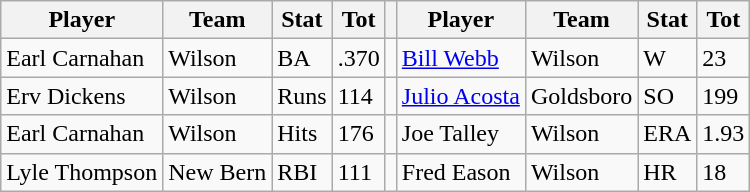<table class="wikitable">
<tr>
<th>Player</th>
<th>Team</th>
<th>Stat</th>
<th>Tot</th>
<th></th>
<th>Player</th>
<th>Team</th>
<th>Stat</th>
<th>Tot</th>
</tr>
<tr>
<td>Earl Carnahan</td>
<td>Wilson</td>
<td>BA</td>
<td>.370</td>
<td></td>
<td><a href='#'>Bill Webb</a></td>
<td>Wilson</td>
<td>W</td>
<td>23</td>
</tr>
<tr>
<td>Erv Dickens</td>
<td>Wilson</td>
<td>Runs</td>
<td>114</td>
<td></td>
<td><a href='#'>Julio Acosta</a></td>
<td>Goldsboro</td>
<td>SO</td>
<td>199</td>
</tr>
<tr>
<td>Earl Carnahan</td>
<td>Wilson</td>
<td>Hits</td>
<td>176</td>
<td></td>
<td>Joe Talley</td>
<td>Wilson</td>
<td>ERA</td>
<td>1.93</td>
</tr>
<tr>
<td>Lyle Thompson</td>
<td>New Bern</td>
<td>RBI</td>
<td>111</td>
<td></td>
<td>Fred Eason</td>
<td>Wilson</td>
<td>HR</td>
<td>18</td>
</tr>
</table>
